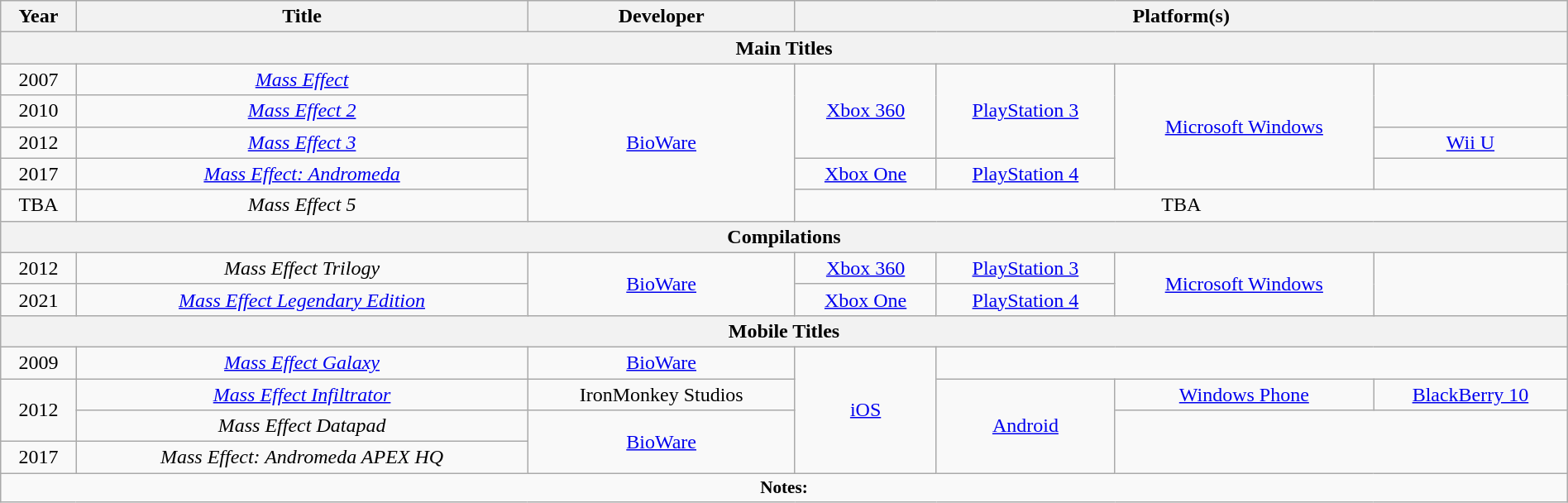<table class="wikitable" style="text-align:center; width:100%;">
<tr>
<th>Year</th>
<th>Title</th>
<th>Developer</th>
<th colspan="4">Platform(s)</th>
</tr>
<tr>
<th colspan="7">Main Titles</th>
</tr>
<tr>
<td>2007</td>
<td><em><a href='#'>Mass Effect</a></em></td>
<td rowspan="5"><a href='#'>BioWare</a></td>
<td rowspan="3"><a href='#'>Xbox 360</a></td>
<td rowspan="3"><a href='#'>PlayStation 3</a></td>
<td rowspan="4"><a href='#'>Microsoft Windows</a></td>
<td rowspan="2"></td>
</tr>
<tr>
<td>2010</td>
<td><em><a href='#'>Mass Effect 2</a></em></td>
</tr>
<tr>
<td>2012</td>
<td><em><a href='#'>Mass Effect 3</a></em></td>
<td><a href='#'>Wii U</a></td>
</tr>
<tr>
<td>2017</td>
<td><em><a href='#'>Mass Effect: Andromeda</a></em></td>
<td><a href='#'>Xbox One</a></td>
<td><a href='#'>PlayStation 4</a></td>
<td></td>
</tr>
<tr>
<td>TBA</td>
<td><em>Mass Effect 5</em></td>
<td colspan="4">TBA</td>
</tr>
<tr>
<th colspan="7">Compilations</th>
</tr>
<tr>
<td>2012</td>
<td><em>Mass Effect Trilogy</em></td>
<td rowspan="2"><a href='#'>BioWare</a></td>
<td><a href='#'>Xbox 360</a></td>
<td><a href='#'>PlayStation 3</a></td>
<td rowspan="2"><a href='#'>Microsoft Windows</a></td>
<td rowspan="2"></td>
</tr>
<tr>
<td>2021</td>
<td><em><a href='#'>Mass Effect Legendary Edition</a></em></td>
<td><a href='#'>Xbox One</a></td>
<td><a href='#'>PlayStation 4</a></td>
</tr>
<tr>
<th colspan="7">Mobile Titles</th>
</tr>
<tr>
<td>2009</td>
<td><em><a href='#'>Mass Effect Galaxy</a></em></td>
<td><a href='#'>BioWare</a></td>
<td rowspan="4"><a href='#'>iOS</a></td>
<td colspan="3"></td>
</tr>
<tr>
<td rowspan="2">2012</td>
<td><em><a href='#'>Mass Effect Infiltrator</a></em></td>
<td>IronMonkey Studios</td>
<td rowspan="3"><a href='#'>Android</a></td>
<td><a href='#'>Windows Phone</a></td>
<td><a href='#'>BlackBerry 10</a></td>
</tr>
<tr>
<td><em>Mass Effect Datapad</em></td>
<td rowspan="2"><a href='#'>BioWare</a></td>
<td colspan="2" rowspan="2"></td>
</tr>
<tr>
<td>2017</td>
<td><em>Mass Effect: Andromeda APEX HQ</em></td>
</tr>
<tr>
<td colspan="7" style="font-size:88%"><strong>Notes:</strong><br></td>
</tr>
</table>
